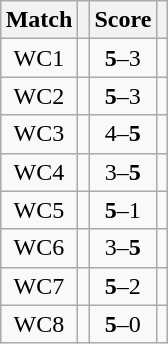<table class="wikitable" style="font-size: 100%; margin: 1em auto 1em auto;">
<tr>
<th>Match</th>
<th></th>
<th>Score</th>
<th></th>
</tr>
<tr>
<td align="center">WC1</td>
<td><strong></strong></td>
<td align="center"><strong>5</strong>–3</td>
<td></td>
</tr>
<tr>
<td align="center">WC2</td>
<td><strong></strong></td>
<td align="center"><strong>5</strong>–3</td>
<td></td>
</tr>
<tr>
<td align="center">WC3</td>
<td></td>
<td align="center">4–<strong>5</strong></td>
<td></td>
</tr>
<tr>
<td align="center">WC4</td>
<td></td>
<td align="center">3–<strong>5</strong></td>
<td><strong></strong></td>
</tr>
<tr>
<td align="center">WC5</td>
<td><strong></strong></td>
<td align="center"><strong>5</strong>–1</td>
<td></td>
</tr>
<tr>
<td align="center">WC6</td>
<td></td>
<td align="center">3–<strong>5</strong></td>
<td><strong></strong></td>
</tr>
<tr>
<td align="center">WC7</td>
<td><strong></strong></td>
<td align="center"><strong>5</strong>–2</td>
<td></td>
</tr>
<tr>
<td align="center">WC8</td>
<td><strong></strong></td>
<td align="center"><strong>5</strong>–0</td>
<td></td>
</tr>
</table>
